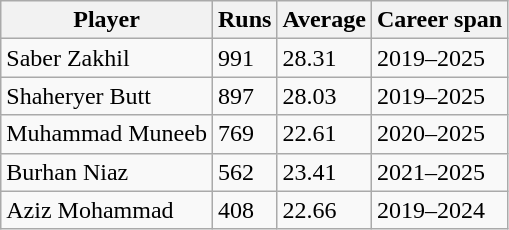<table class="wikitable">
<tr>
<th>Player</th>
<th>Runs</th>
<th>Average</th>
<th>Career span</th>
</tr>
<tr>
<td>Saber Zakhil</td>
<td>991</td>
<td>28.31</td>
<td>2019–2025</td>
</tr>
<tr>
<td>Shaheryer Butt</td>
<td>897</td>
<td>28.03</td>
<td>2019–2025</td>
</tr>
<tr>
<td>Muhammad Muneeb</td>
<td>769</td>
<td>22.61</td>
<td>2020–2025</td>
</tr>
<tr>
<td>Burhan Niaz</td>
<td>562</td>
<td>23.41</td>
<td>2021–2025</td>
</tr>
<tr>
<td>Aziz Mohammad</td>
<td>408</td>
<td>22.66</td>
<td>2019–2024</td>
</tr>
</table>
